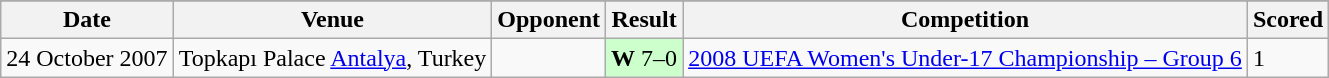<table class=wikitable>
<tr>
</tr>
<tr>
<th>Date</th>
<th>Venue</th>
<th>Opponent</th>
<th>Result</th>
<th>Competition</th>
<th>Scored</th>
</tr>
<tr>
<td>24 October 2007</td>
<td>Topkapı Palace <a href='#'>Antalya</a>, Turkey</td>
<td></td>
<td bgcolor=ccffcc><strong>W</strong> 7–0</td>
<td><a href='#'>2008 UEFA Women's Under-17 Championship – Group 6</a></td>
<td>1</td>
</tr>
</table>
